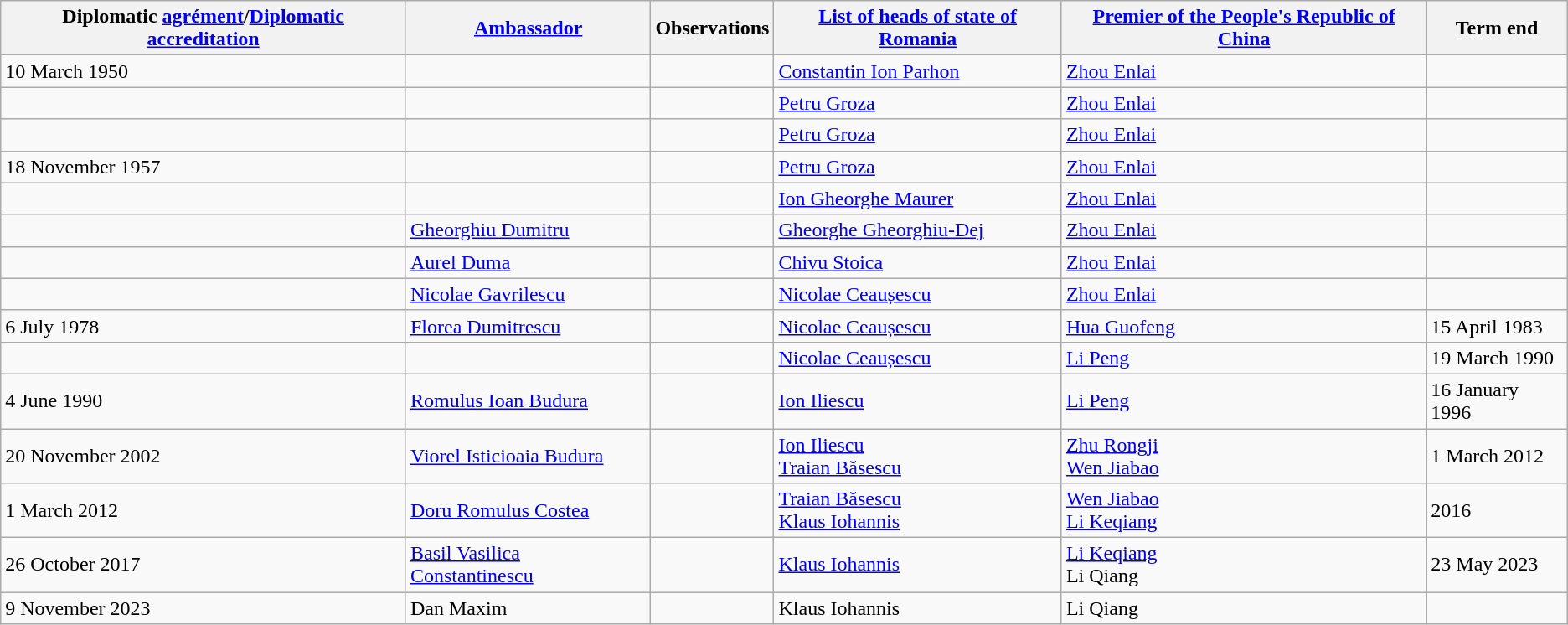<table class="wikitable sortable">
<tr>
<th>Diplomatic <a href='#'>agrément</a>/<a href='#'>Diplomatic accreditation</a></th>
<th><a href='#'>Ambassador</a></th>
<th>Observations</th>
<th><a href='#'>List of heads of state of Romania</a></th>
<th><a href='#'>Premier of the People's Republic of China</a></th>
<th>Term end</th>
</tr>
<tr>
<td>10 March 1950</td>
<td></td>
<td></td>
<td><a href='#'>Constantin Ion Parhon</a></td>
<td><a href='#'>Zhou Enlai</a></td>
<td></td>
</tr>
<tr>
<td></td>
<td></td>
<td></td>
<td><a href='#'>Petru Groza</a></td>
<td><a href='#'>Zhou Enlai</a></td>
<td></td>
</tr>
<tr>
<td></td>
<td></td>
<td></td>
<td><a href='#'>Petru Groza</a></td>
<td><a href='#'>Zhou Enlai</a></td>
<td></td>
</tr>
<tr>
<td>18 November 1957</td>
<td></td>
<td></td>
<td><a href='#'>Petru Groza</a></td>
<td><a href='#'>Zhou Enlai</a></td>
<td></td>
</tr>
<tr>
<td></td>
<td></td>
<td></td>
<td><a href='#'>Ion Gheorghe Maurer</a></td>
<td><a href='#'>Zhou Enlai</a></td>
<td></td>
</tr>
<tr>
<td></td>
<td><a href='#'>Gheorghiu Dumitru</a></td>
<td></td>
<td><a href='#'>Gheorghe Gheorghiu-Dej</a></td>
<td><a href='#'>Zhou Enlai</a></td>
<td></td>
</tr>
<tr>
<td></td>
<td><a href='#'>Aurel Duma</a></td>
<td></td>
<td><a href='#'>Chivu Stoica</a></td>
<td><a href='#'>Zhou Enlai</a></td>
<td></td>
</tr>
<tr>
<td></td>
<td><a href='#'>Nicolae Gavrilescu</a></td>
<td></td>
<td><a href='#'>Nicolae Ceaușescu</a></td>
<td><a href='#'>Zhou Enlai</a></td>
<td></td>
</tr>
<tr>
<td>6 July 1978</td>
<td><a href='#'>Florea Dumitrescu</a></td>
<td></td>
<td><a href='#'>Nicolae Ceaușescu</a></td>
<td><a href='#'>Hua Guofeng</a></td>
<td>15 April 1983</td>
</tr>
<tr>
<td></td>
<td></td>
<td></td>
<td><a href='#'>Nicolae Ceaușescu</a></td>
<td><a href='#'>Li Peng</a></td>
<td>19 March 1990</td>
</tr>
<tr>
<td>4 June 1990</td>
<td><a href='#'>Romulus Ioan Budura</a></td>
<td></td>
<td><a href='#'>Ion Iliescu</a></td>
<td><a href='#'>Li Peng</a></td>
<td>16 January 1996</td>
</tr>
<tr>
<td>20 November 2002</td>
<td><a href='#'>Viorel Isticioaia Budura</a></td>
<td></td>
<td><a href='#'>Ion Iliescu</a><br><a href='#'>Traian Băsescu</a></td>
<td><a href='#'>Zhu Rongji</a><br><a href='#'>Wen Jiabao</a></td>
<td>1 March 2012</td>
</tr>
<tr>
<td>1 March 2012</td>
<td><a href='#'>Doru Romulus Costea</a></td>
<td></td>
<td><a href='#'>Traian Băsescu</a><br><a href='#'>Klaus Iohannis</a></td>
<td><a href='#'>Wen Jiabao</a><br><a href='#'>Li Keqiang</a></td>
<td>2016</td>
</tr>
<tr>
<td>26 October 2017</td>
<td><a href='#'>Basil Vasilica Constantinescu</a></td>
<td></td>
<td><a href='#'>Klaus Iohannis</a></td>
<td><a href='#'>Li Keqiang</a><br>Li Qiang</td>
<td>23 May 2023</td>
</tr>
<tr>
<td>9 November 2023</td>
<td>Dan Maxim</td>
<td></td>
<td>Klaus Iohannis</td>
<td>Li Qiang</td>
<td></td>
</tr>
</table>
